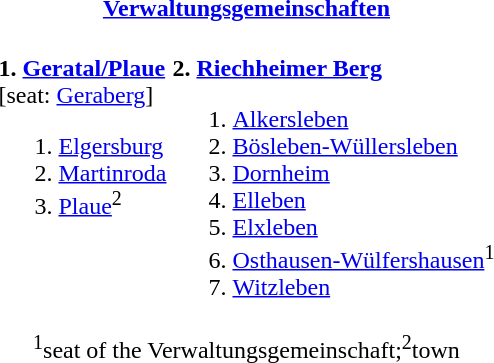<table>
<tr>
<th colspan=2><a href='#'>Verwaltungsgemeinschaften</a></th>
</tr>
<tr valign=top>
<td><br><strong>1. <a href='#'>Geratal/Plaue</a></strong><br>[seat: <a href='#'>Geraberg</a>]<ol><li><a href='#'>Elgersburg</a></li><li><a href='#'>Martinroda</a></li><li><a href='#'>Plaue</a><sup>2</sup></li></ol></td>
<td><br><strong>2. <a href='#'>Riechheimer Berg</a></strong><ol><li><a href='#'>Alkersleben</a></li><li><a href='#'>Bösleben-Wüllersleben</a></li><li><a href='#'>Dornheim</a></li><li><a href='#'>Elleben</a></li><li><a href='#'>Elxleben</a></li><li><a href='#'>Osthausen-Wülfershausen</a><sup>1</sup></li><li><a href='#'>Witzleben</a></li></ol></td>
</tr>
<tr>
<td colspan=2 align=center><sup>1</sup>seat of the Verwaltungsgemeinschaft;<sup>2</sup>town</td>
</tr>
</table>
